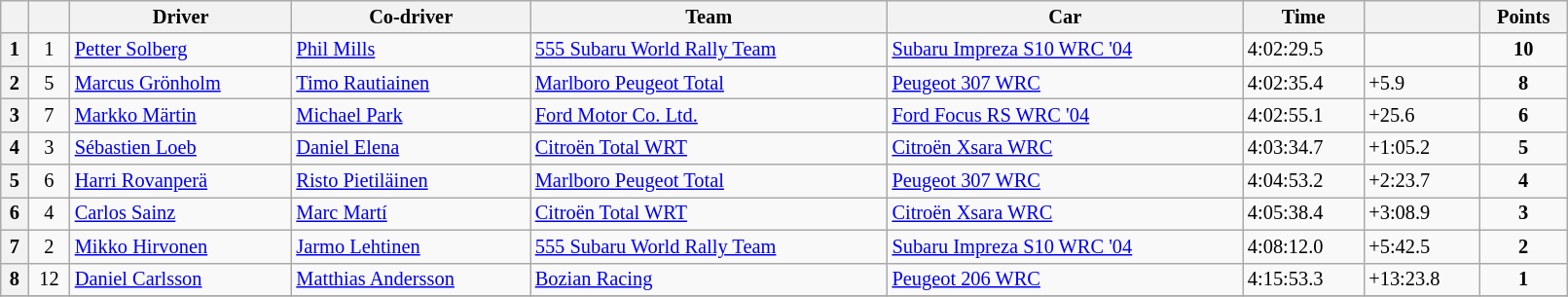<table class="wikitable" width=85% style="font-size: 85%;">
<tr>
<th></th>
<th></th>
<th>Driver</th>
<th>Co-driver</th>
<th>Team</th>
<th>Car</th>
<th>Time</th>
<th></th>
<th>Points</th>
</tr>
<tr>
<th>1</th>
<td align="center">1</td>
<td> <a href='#'>Petter Solberg</a></td>
<td> <a href='#'>Phil Mills</a></td>
<td> <a href='#'>555 Subaru World Rally Team</a></td>
<td><a href='#'>Subaru Impreza S10 WRC '04</a></td>
<td>4:02:29.5</td>
<td></td>
<td align="center"><strong>10</strong></td>
</tr>
<tr>
<th>2</th>
<td align="center">5</td>
<td> <a href='#'>Marcus Grönholm</a></td>
<td> <a href='#'>Timo Rautiainen</a></td>
<td> <a href='#'>Marlboro Peugeot Total</a></td>
<td><a href='#'>Peugeot 307 WRC</a></td>
<td>4:02:35.4</td>
<td>+5.9</td>
<td align="center"><strong>8</strong></td>
</tr>
<tr>
<th>3</th>
<td align="center">7</td>
<td> <a href='#'>Markko Märtin</a></td>
<td> <a href='#'>Michael Park</a></td>
<td> <a href='#'>Ford Motor Co. Ltd.</a></td>
<td><a href='#'>Ford Focus RS WRC '04</a></td>
<td>4:02:55.1</td>
<td>+25.6</td>
<td align="center"><strong>6</strong></td>
</tr>
<tr>
<th>4</th>
<td align="center">3</td>
<td> <a href='#'>Sébastien Loeb</a></td>
<td> <a href='#'>Daniel Elena</a></td>
<td> <a href='#'>Citroën Total WRT</a></td>
<td><a href='#'>Citroën Xsara WRC</a></td>
<td>4:03:34.7</td>
<td>+1:05.2</td>
<td align="center"><strong>5</strong></td>
</tr>
<tr>
<th>5</th>
<td align="center">6</td>
<td> <a href='#'>Harri Rovanperä</a></td>
<td> <a href='#'>Risto Pietiläinen</a></td>
<td> <a href='#'>Marlboro Peugeot Total</a></td>
<td><a href='#'>Peugeot 307 WRC</a></td>
<td>4:04:53.2</td>
<td>+2:23.7</td>
<td align="center"><strong>4</strong></td>
</tr>
<tr>
<th>6</th>
<td align="center">4</td>
<td> <a href='#'>Carlos Sainz</a></td>
<td> <a href='#'>Marc Martí</a></td>
<td> <a href='#'>Citroën Total WRT</a></td>
<td><a href='#'>Citroën Xsara WRC</a></td>
<td>4:05:38.4</td>
<td>+3:08.9</td>
<td align="center"><strong>3</strong></td>
</tr>
<tr>
<th>7</th>
<td align="center">2</td>
<td> <a href='#'>Mikko Hirvonen</a></td>
<td> <a href='#'>Jarmo Lehtinen</a></td>
<td> <a href='#'>555 Subaru World Rally Team</a></td>
<td><a href='#'>Subaru Impreza S10 WRC '04</a></td>
<td>4:08:12.0</td>
<td>+5:42.5</td>
<td align="center"><strong>2</strong></td>
</tr>
<tr>
<th>8</th>
<td align="center">12</td>
<td> <a href='#'>Daniel Carlsson</a></td>
<td> <a href='#'>Matthias Andersson</a></td>
<td> <a href='#'>Bozian Racing</a></td>
<td><a href='#'>Peugeot 206 WRC</a></td>
<td>4:15:53.3</td>
<td>+13:23.8</td>
<td align="center"><strong>1</strong></td>
</tr>
<tr>
</tr>
</table>
